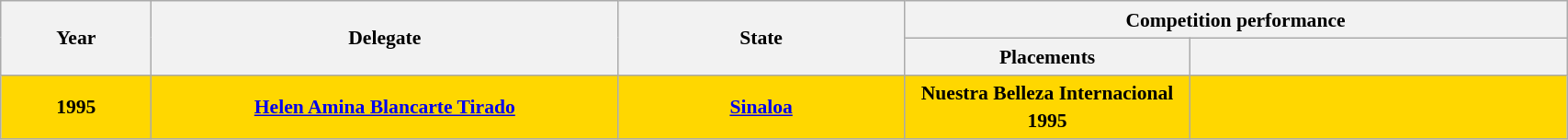<table class="wikitable" style="text-align:center; line-height:20px; font-size:90%; width:90%;">
<tr>
<th rowspan="2"  width=60px>Year</th>
<th rowspan="2"  width=200px>Delegate</th>
<th rowspan="2"  width=120px>State</th>
<th colspan="2"  width=200px>Competition performance</th>
</tr>
<tr>
<th width=120px>Placements</th>
<th width=160px></th>
</tr>
<tr style="background-color:GOLD; font-weight: bold">
<td>1995</td>
<td><a href='#'>Helen Amina Blancarte Tirado</a></td>
<td><a href='#'>Sinaloa</a></td>
<td>Nuestra Belleza Internacional 1995</td>
<td></td>
</tr>
</table>
